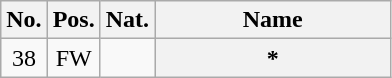<table class="wikitable sortable plainrowheaders" style="text-align:center">
<tr>
<th scope="col">No.</th>
<th scope="col">Pos.</th>
<th scope="col">Nat.</th>
<th width="150" scope="col">Name</th>
</tr>
<tr>
<td>38</td>
<td>FW</td>
<td></td>
<th scope="row"><em></em> *</th>
</tr>
</table>
